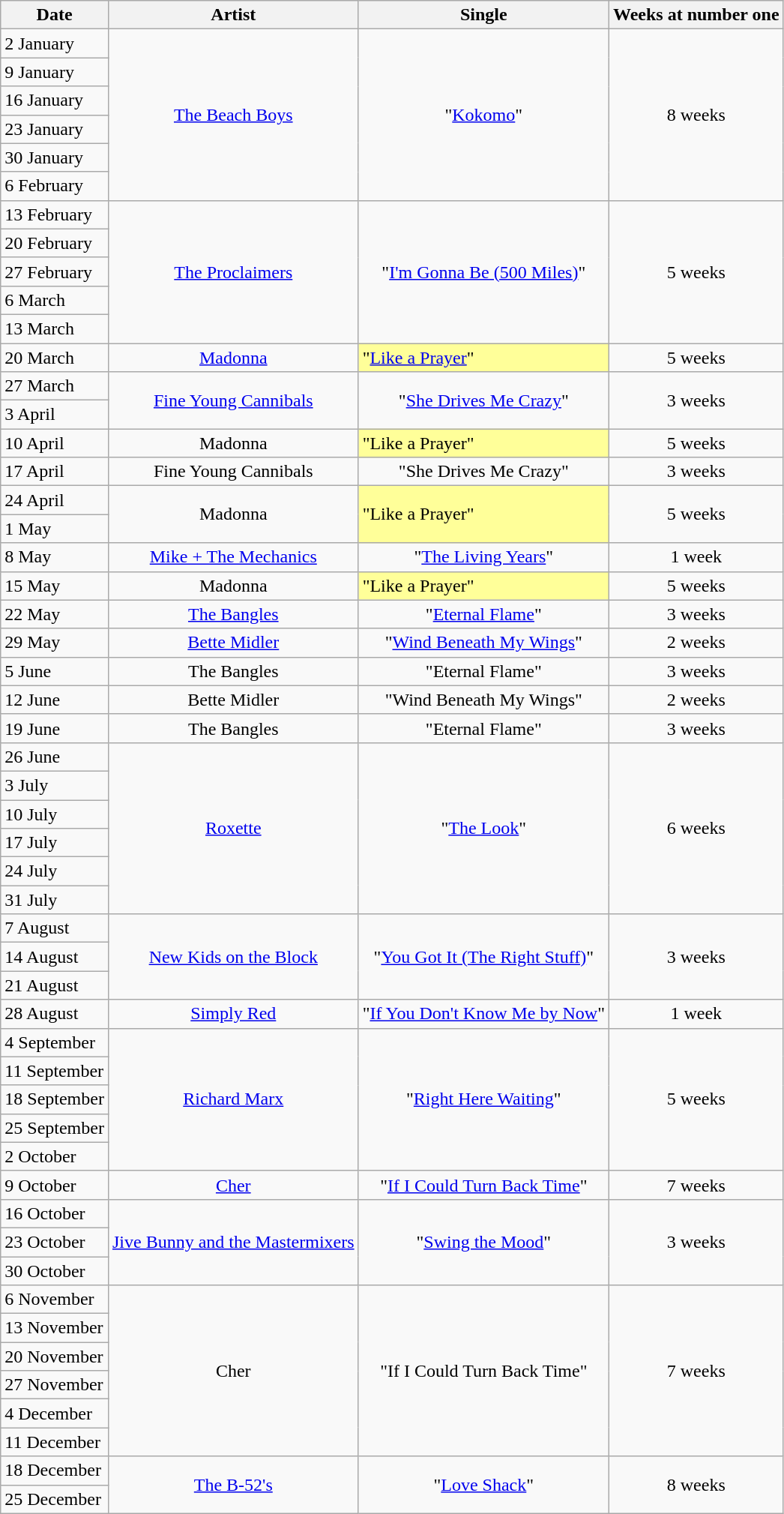<table class="wikitable">
<tr>
<th>Date</th>
<th>Artist</th>
<th>Single</th>
<th>Weeks at number one</th>
</tr>
<tr>
<td>2 January</td>
<td rowspan="6" align="center"><a href='#'>The Beach Boys</a></td>
<td rowspan="6" align="center">"<a href='#'>Kokomo</a>"</td>
<td rowspan="6" align="center">8 weeks</td>
</tr>
<tr>
<td>9 January</td>
</tr>
<tr>
<td>16 January</td>
</tr>
<tr>
<td>23 January</td>
</tr>
<tr>
<td>30 January</td>
</tr>
<tr>
<td>6 February</td>
</tr>
<tr>
<td>13 February</td>
<td rowspan="5" align="center"><a href='#'>The Proclaimers</a></td>
<td rowspan="5" align="center">"<a href='#'>I'm Gonna Be (500 Miles)</a>"</td>
<td rowspan="5" align="center">5 weeks</td>
</tr>
<tr>
<td>20 February</td>
</tr>
<tr>
<td>27 February</td>
</tr>
<tr>
<td>6 March</td>
</tr>
<tr>
<td>13 March</td>
</tr>
<tr>
<td>20 March</td>
<td align="center"><a href='#'>Madonna</a></td>
<td bgcolor=#FFFF99 align="left" rowspan="1" align="center">"<a href='#'>Like a Prayer</a>"</td>
<td align="center">5 weeks</td>
</tr>
<tr>
<td>27 March</td>
<td rowspan="2" align="center"><a href='#'>Fine Young Cannibals</a></td>
<td rowspan="2" align="center">"<a href='#'>She Drives Me Crazy</a>"</td>
<td rowspan="2" align="center">3 weeks</td>
</tr>
<tr>
<td>3 April</td>
</tr>
<tr>
<td>10 April</td>
<td align="center">Madonna</td>
<td bgcolor=#FFFF99 align="left" rowspan="1" align="center">"Like a Prayer"</td>
<td align="center">5 weeks</td>
</tr>
<tr>
<td>17 April</td>
<td align="center">Fine Young Cannibals</td>
<td align="center">"She Drives Me Crazy"</td>
<td align="center">3 weeks</td>
</tr>
<tr>
<td>24 April</td>
<td rowspan="2" align="center">Madonna</td>
<td bgcolor=#FFFF99 align="left" rowspan="2" align="center">"Like a Prayer"</td>
<td rowspan="2" align="center">5 weeks</td>
</tr>
<tr>
<td>1 May</td>
</tr>
<tr>
<td>8 May</td>
<td align="center"><a href='#'>Mike + The Mechanics</a></td>
<td align="center">"<a href='#'>The Living Years</a>"</td>
<td align="center">1 week</td>
</tr>
<tr>
<td>15 May</td>
<td align="center">Madonna</td>
<td bgcolor=#FFFF99 align="left" rowspan="1" align="center">"Like a Prayer"</td>
<td align="center">5 weeks</td>
</tr>
<tr>
<td>22 May</td>
<td align="center"><a href='#'>The Bangles</a></td>
<td align="center">"<a href='#'>Eternal Flame</a>"</td>
<td align="center">3 weeks</td>
</tr>
<tr>
<td>29 May</td>
<td align="center"><a href='#'>Bette Midler</a></td>
<td align="center">"<a href='#'>Wind Beneath My Wings</a>"</td>
<td align="center">2 weeks</td>
</tr>
<tr>
<td>5 June</td>
<td align="center">The Bangles</td>
<td align="center">"Eternal Flame"</td>
<td align="center">3 weeks</td>
</tr>
<tr>
<td>12 June</td>
<td align="center">Bette Midler</td>
<td align="center">"Wind Beneath My Wings"</td>
<td align="center">2 weeks</td>
</tr>
<tr>
<td>19 June</td>
<td align="center">The Bangles</td>
<td align="center">"Eternal Flame"</td>
<td align="center">3 weeks</td>
</tr>
<tr>
<td>26 June</td>
<td rowspan="6" align="center"><a href='#'>Roxette</a></td>
<td rowspan="6" align="center">"<a href='#'>The Look</a>"</td>
<td rowspan="6" align="center">6 weeks</td>
</tr>
<tr>
<td>3 July</td>
</tr>
<tr>
<td>10 July</td>
</tr>
<tr>
<td>17 July</td>
</tr>
<tr>
<td>24 July</td>
</tr>
<tr>
<td>31 July</td>
</tr>
<tr>
<td>7 August</td>
<td rowspan="3" align="center"><a href='#'>New Kids on the Block</a></td>
<td rowspan="3" align="center">"<a href='#'>You Got It (The Right Stuff)</a>"</td>
<td rowspan="3" align="center">3 weeks</td>
</tr>
<tr>
<td>14 August</td>
</tr>
<tr>
<td>21 August</td>
</tr>
<tr>
<td>28 August</td>
<td align="center"><a href='#'>Simply Red</a></td>
<td align="center">"<a href='#'>If You Don't Know Me by Now</a>"</td>
<td align="center">1 week</td>
</tr>
<tr>
<td>4 September</td>
<td rowspan="5" align="center"><a href='#'>Richard Marx</a></td>
<td rowspan="5" align="center">"<a href='#'>Right Here Waiting</a>"</td>
<td rowspan="5" align="center">5 weeks</td>
</tr>
<tr>
<td>11 September</td>
</tr>
<tr>
<td>18 September</td>
</tr>
<tr>
<td>25 September</td>
</tr>
<tr>
<td>2 October</td>
</tr>
<tr>
<td>9 October</td>
<td align="center"><a href='#'>Cher</a></td>
<td align="center">"<a href='#'>If I Could Turn Back Time</a>"</td>
<td align="center">7 weeks</td>
</tr>
<tr>
<td>16 October</td>
<td rowspan="3" align="center"><a href='#'>Jive Bunny and the Mastermixers</a></td>
<td rowspan="3" align="center">"<a href='#'>Swing the Mood</a>"</td>
<td rowspan="3" align="center">3 weeks</td>
</tr>
<tr>
<td>23 October</td>
</tr>
<tr>
<td>30 October</td>
</tr>
<tr>
<td>6 November</td>
<td rowspan="6" align="center">Cher</td>
<td rowspan="6" align="center">"If I Could Turn Back Time"</td>
<td rowspan="6" align="center">7 weeks</td>
</tr>
<tr>
<td>13 November</td>
</tr>
<tr>
<td>20 November</td>
</tr>
<tr>
<td>27 November</td>
</tr>
<tr>
<td>4 December</td>
</tr>
<tr>
<td>11 December</td>
</tr>
<tr>
<td>18 December</td>
<td rowspan="2" align="center"><a href='#'>The B-52's</a></td>
<td rowspan="2" align="center">"<a href='#'>Love Shack</a>"</td>
<td rowspan="2" align="center">8 weeks</td>
</tr>
<tr>
<td>25 December</td>
</tr>
</table>
